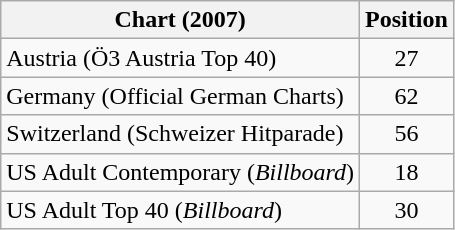<table class="wikitable sortable">
<tr>
<th>Chart (2007)</th>
<th>Position</th>
</tr>
<tr>
<td>Austria (Ö3 Austria Top 40)</td>
<td style="text-align:center;">27</td>
</tr>
<tr>
<td>Germany (Official German Charts)</td>
<td style="text-align:center;">62</td>
</tr>
<tr>
<td>Switzerland (Schweizer Hitparade)</td>
<td style="text-align:center;">56</td>
</tr>
<tr>
<td>US Adult Contemporary (<em>Billboard</em>)</td>
<td style="text-align:center;">18</td>
</tr>
<tr>
<td>US Adult Top 40 (<em>Billboard</em>)</td>
<td style="text-align:center;">30</td>
</tr>
</table>
